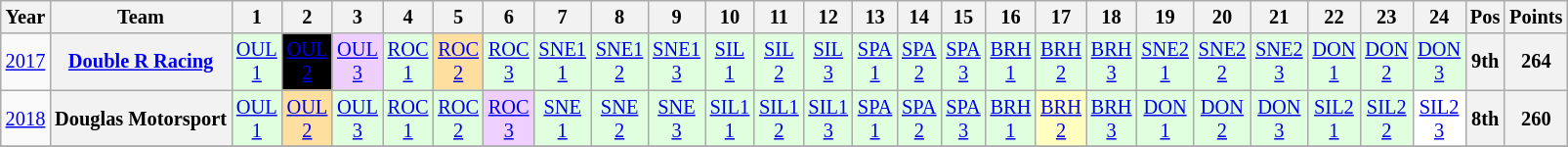<table class="wikitable" style="text-align:center; font-size:85%">
<tr>
<th>Year</th>
<th>Team</th>
<th>1</th>
<th>2</th>
<th>3</th>
<th>4</th>
<th>5</th>
<th>6</th>
<th>7</th>
<th>8</th>
<th>9</th>
<th>10</th>
<th>11</th>
<th>12</th>
<th>13</th>
<th>14</th>
<th>15</th>
<th>16</th>
<th>17</th>
<th>18</th>
<th>19</th>
<th>20</th>
<th>21</th>
<th>22</th>
<th>23</th>
<th>24</th>
<th>Pos</th>
<th>Points</th>
</tr>
<tr>
<td><a href='#'>2017</a></td>
<th nowrap><a href='#'>Double R Racing</a></th>
<td style="background:#DFFFDF;"><a href='#'>OUL<br>1</a><br></td>
<td style="background:#000000; color:white;"><a href='#'>OUL<br>2</a><br></td>
<td style="background:#EFCFFF;"><a href='#'>OUL<br>3</a><br></td>
<td style="background:#DFFFDF;"><a href='#'>ROC<br>1</a><br></td>
<td style="background:#FFDF9F;"><a href='#'>ROC<br>2</a><br></td>
<td style="background:#DFFFDF;"><a href='#'>ROC<br>3</a><br></td>
<td style="background:#DFFFDF;"><a href='#'>SNE1<br>1</a><br></td>
<td style="background:#DFFFDF;"><a href='#'>SNE1<br>2</a><br></td>
<td style="background:#DFFFDF;"><a href='#'>SNE1<br>3</a><br></td>
<td style="background:#DFFFDF;"><a href='#'>SIL<br>1</a><br></td>
<td style="background:#DFFFDF;"><a href='#'>SIL<br>2</a><br></td>
<td style="background:#DFFFDF;"><a href='#'>SIL<br>3</a><br></td>
<td style="background:#DFFFDF;"><a href='#'>SPA<br>1</a><br></td>
<td style="background:#DFFFDF;"><a href='#'>SPA<br>2</a><br></td>
<td style="background:#DFFFDF;"><a href='#'>SPA<br>3</a><br></td>
<td style="background:#DFFFDF;"><a href='#'>BRH<br>1</a><br></td>
<td style="background:#DFFFDF;"><a href='#'>BRH<br>2</a><br></td>
<td style="background:#DFFFDF;"><a href='#'>BRH<br>3</a><br></td>
<td style="background:#DFFFDF;"><a href='#'>SNE2<br>1</a><br></td>
<td style="background:#DFFFDF;"><a href='#'>SNE2<br>2</a><br></td>
<td style="background:#DFFFDF;"><a href='#'>SNE2<br>3</a><br></td>
<td style="background:#DFFFDF;"><a href='#'>DON<br>1</a><br></td>
<td style="background:#DFFFDF;"><a href='#'>DON<br>2</a><br></td>
<td style="background:#DFFFDF;"><a href='#'>DON<br>3</a><br></td>
<th>9th</th>
<th>264</th>
</tr>
<tr>
<td><a href='#'>2018</a></td>
<th nowrap>Douglas Motorsport</th>
<td style="background:#dfffdf;"><a href='#'>OUL<br>1</a><br></td>
<td style="background:#ffdf9f;"><a href='#'>OUL<br>2</a><br></td>
<td style="background:#dfffdf;"><a href='#'>OUL<br>3</a><br></td>
<td style="background:#dfffdf;"><a href='#'>ROC<br>1</a><br></td>
<td style="background:#dfffdf;"><a href='#'>ROC<br>2</a><br></td>
<td style="background:#efcfff;"><a href='#'>ROC<br>3</a><br></td>
<td style="background:#dfffdf;"><a href='#'>SNE<br>1</a><br></td>
<td style="background:#dfffdf;"><a href='#'>SNE<br>2</a><br></td>
<td style="background:#dfffdf;"><a href='#'>SNE<br>3</a><br></td>
<td style="background:#dfffdf;"><a href='#'>SIL1<br>1</a><br></td>
<td style="background:#dfffdf;"><a href='#'>SIL1<br>2</a><br></td>
<td style="background:#dfffdf;"><a href='#'>SIL1<br>3</a><br></td>
<td style="background:#dfffdf;"><a href='#'>SPA<br>1</a><br></td>
<td style="background:#dfffdf;"><a href='#'>SPA<br>2</a><br></td>
<td style="background:#dfffdf;"><a href='#'>SPA<br>3</a><br></td>
<td style="background:#dfffdf;"><a href='#'>BRH<br>1</a><br></td>
<td style="background:#ffffbf;"><a href='#'>BRH<br>2</a><br></td>
<td style="background:#dfffdf;"><a href='#'>BRH<br>3</a><br></td>
<td style="background:#dfffdf;"><a href='#'>DON<br>1</a><br></td>
<td style="background:#dfffdf;"><a href='#'>DON<br>2</a><br></td>
<td style="background:#dfffdf;"><a href='#'>DON<br>3</a><br></td>
<td style="background:#dfffdf;"><a href='#'>SIL2<br>1</a><br></td>
<td style="background:#dfffdf;"><a href='#'>SIL2<br>2</a><br></td>
<td style="background:#ffffff;"><a href='#'>SIL2<br>3</a><br></td>
<th>8th</th>
<th>260</th>
</tr>
<tr>
</tr>
</table>
